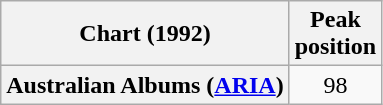<table class="wikitable plainrowheaders" style="text-align:center">
<tr>
<th scope="col">Chart (1992)</th>
<th scope="col">Peak<br>position</th>
</tr>
<tr>
<th scope="row">Australian Albums (<a href='#'>ARIA</a>)</th>
<td>98</td>
</tr>
</table>
